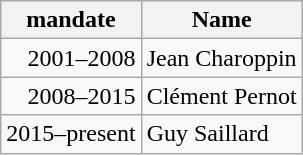<table class="wikitable">
<tr style="background: #ddffdd">
<th>mandate</th>
<th>Name</th>
</tr>
<tr>
<td align=right>2001–2008</td>
<td>Jean Charoppin</td>
</tr>
<tr>
<td align=right>2008–2015</td>
<td>Clément Pernot</td>
</tr>
<tr>
<td align=right>2015–present</td>
<td>Guy Saillard</td>
</tr>
</table>
